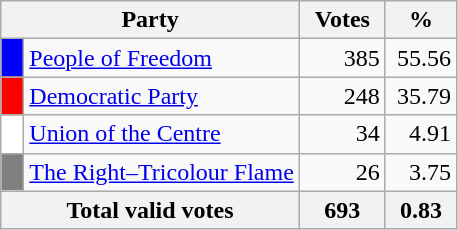<table class="wikitable">
<tr>
<th colspan="2" style="width: 130px">Party</th>
<th style="width: 50px">Votes</th>
<th style="width: 40px">%</th>
</tr>
<tr>
<td style="background-color:blue">  </td>
<td style="text-align: left"><a href='#'>People of Freedom</a></td>
<td style="text-align: right">385</td>
<td style="text-align: right">55.56</td>
</tr>
<tr>
<td style="background-color:red">  </td>
<td style="text-align: left"><a href='#'>Democratic Party</a></td>
<td style="text-align: right">248</td>
<td style="text-align: right">35.79</td>
</tr>
<tr>
<td style="background-color:white">  </td>
<td style="text-align: left"><a href='#'>Union of the Centre</a></td>
<td align="right">34</td>
<td align="right">4.91</td>
</tr>
<tr>
<td style="background-color:grey">  </td>
<td style="text-align: left"><a href='#'>The Right–Tricolour Flame</a></td>
<td align="right">26</td>
<td align="right">3.75</td>
</tr>
<tr bgcolor="white">
<th align="right" colspan=2>Total valid votes</th>
<th align="right">693</th>
<th align="right">0.83</th>
</tr>
</table>
